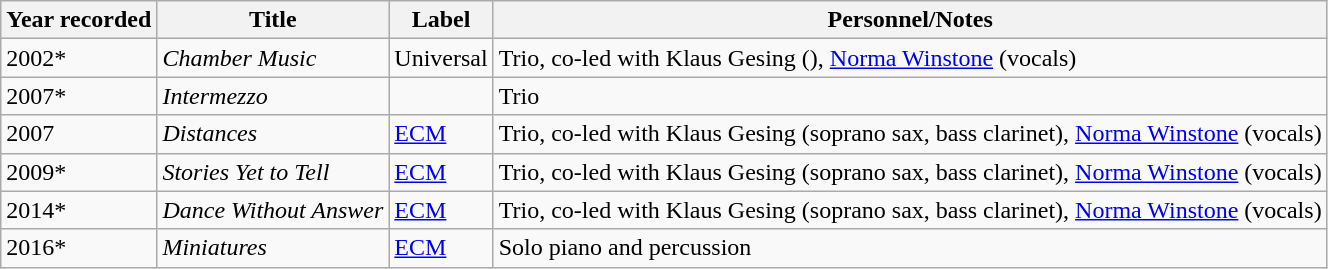<table class="wikitable sortable">
<tr>
<th>Year recorded</th>
<th>Title</th>
<th>Label</th>
<th>Personnel/Notes</th>
</tr>
<tr>
<td>2002*</td>
<td><em>Chamber Music</em></td>
<td>Universal</td>
<td>Trio, co-led with Klaus Gesing (), <a href='#'>Norma Winstone</a> (vocals)</td>
</tr>
<tr>
<td>2007*</td>
<td><em>Intermezzo</em></td>
<td></td>
<td>Trio</td>
</tr>
<tr>
<td>2007</td>
<td><em>Distances</em></td>
<td><a href='#'>ECM</a></td>
<td>Trio, co-led with Klaus Gesing (soprano sax, bass clarinet), <a href='#'>Norma Winstone</a> (vocals)</td>
</tr>
<tr>
<td>2009*</td>
<td><em>Stories Yet to Tell</em></td>
<td><a href='#'>ECM</a></td>
<td>Trio, co-led with Klaus Gesing (soprano sax, bass clarinet), <a href='#'>Norma Winstone</a> (vocals)</td>
</tr>
<tr>
<td>2014*</td>
<td><em>Dance Without Answer</em></td>
<td><a href='#'>ECM</a></td>
<td>Trio, co-led with Klaus Gesing (soprano sax, bass clarinet), <a href='#'>Norma Winstone</a> (vocals)</td>
</tr>
<tr>
<td>2016*</td>
<td><em>Miniatures</em></td>
<td><a href='#'>ECM</a></td>
<td>Solo piano and percussion</td>
</tr>
</table>
